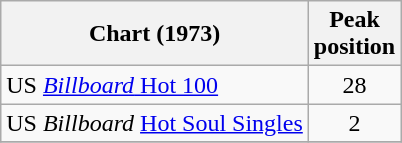<table class="wikitable sortable">
<tr>
<th align="left">Chart (1973)</th>
<th style="text-align:center;">Peak<br>position</th>
</tr>
<tr>
<td align="left">US <a href='#'><em>Billboard</em> Hot 100</a></td>
<td style="text-align:center;">28</td>
</tr>
<tr>
<td align="left">US <em>Billboard</em> <a href='#'>Hot Soul Singles</a></td>
<td style="text-align:center;">2</td>
</tr>
<tr>
</tr>
</table>
